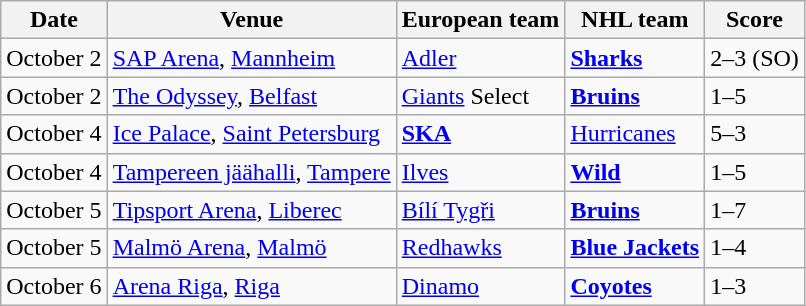<table class="wikitable">
<tr>
<th>Date</th>
<th>Venue</th>
<th>European team</th>
<th>NHL team</th>
<th>Score</th>
</tr>
<tr>
<td>October 2</td>
<td><a href='#'>SAP Arena</a>, <a href='#'>Mannheim</a></td>
<td> <a href='#'>Adler</a></td>
<td><strong><a href='#'>Sharks</a></strong></td>
<td>2–3 (SO)</td>
</tr>
<tr>
<td>October 2</td>
<td><a href='#'>The Odyssey</a>, <a href='#'>Belfast</a></td>
<td> <a href='#'>Giants</a> Select</td>
<td><strong><a href='#'>Bruins</a></strong></td>
<td>1–5</td>
</tr>
<tr>
<td>October 4</td>
<td><a href='#'>Ice Palace</a>, <a href='#'>Saint Petersburg</a></td>
<td> <strong><a href='#'>SKA</a></strong></td>
<td><a href='#'>Hurricanes</a></td>
<td>5–3</td>
</tr>
<tr>
<td>October 4</td>
<td><a href='#'>Tampereen jäähalli</a>, <a href='#'>Tampere</a></td>
<td> <a href='#'>Ilves</a></td>
<td><strong><a href='#'>Wild</a></strong></td>
<td>1–5</td>
</tr>
<tr>
<td>October 5</td>
<td><a href='#'>Tipsport Arena</a>, <a href='#'>Liberec</a></td>
<td> <a href='#'>Bílí Tygři</a></td>
<td><strong><a href='#'>Bruins</a></strong></td>
<td>1–7</td>
</tr>
<tr>
<td>October 5</td>
<td><a href='#'>Malmö Arena</a>, <a href='#'>Malmö</a></td>
<td> <a href='#'>Redhawks</a></td>
<td><strong><a href='#'>Blue Jackets</a></strong></td>
<td>1–4</td>
</tr>
<tr>
<td>October 6</td>
<td><a href='#'>Arena Riga</a>, <a href='#'>Riga</a></td>
<td> <a href='#'>Dinamo</a></td>
<td><strong><a href='#'>Coyotes</a></strong></td>
<td>1–3</td>
</tr>
</table>
